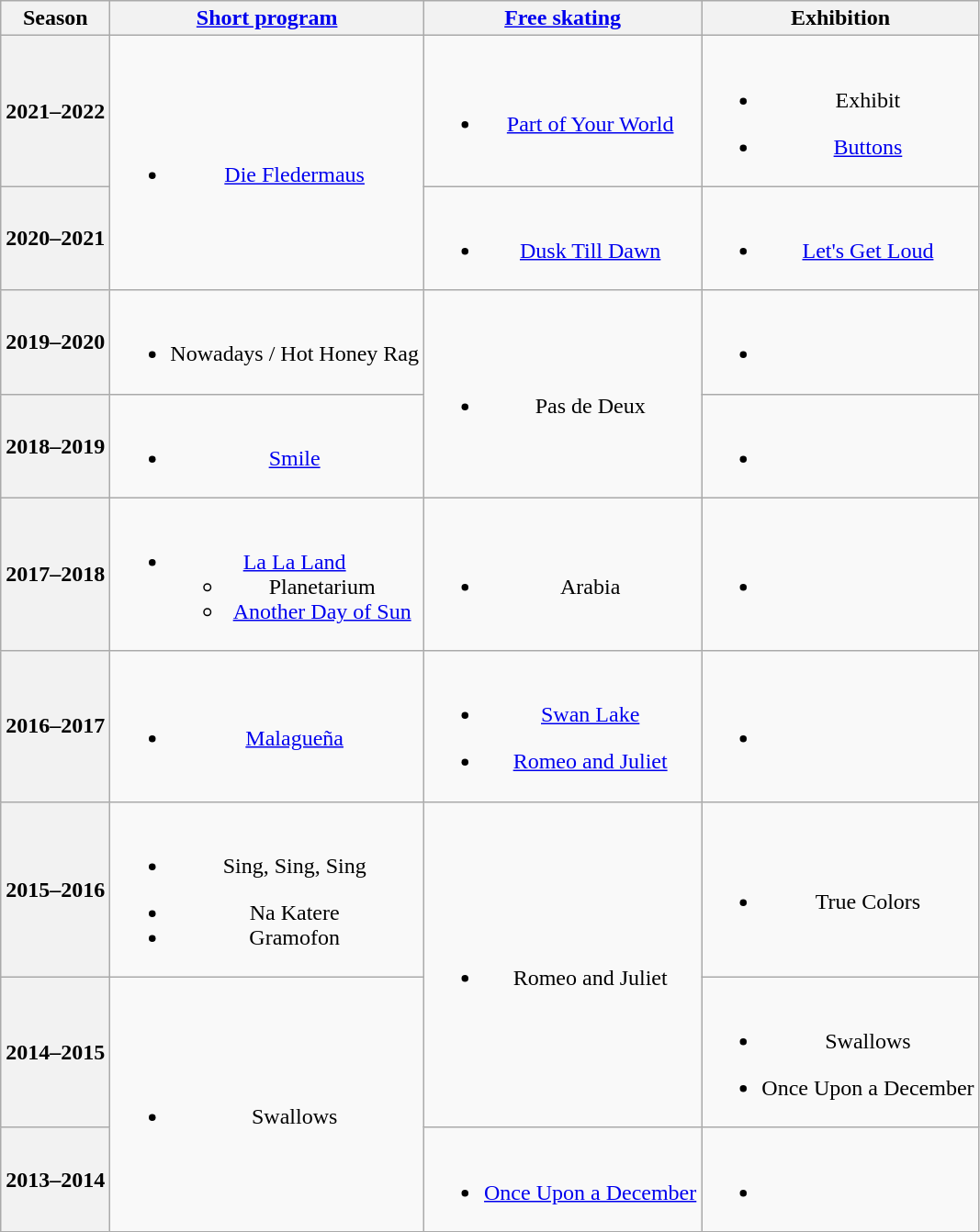<table class=wikitable style=text-align:center>
<tr>
<th>Season</th>
<th><a href='#'>Short program</a></th>
<th><a href='#'>Free skating</a></th>
<th>Exhibition</th>
</tr>
<tr>
<th>2021–2022 <br> </th>
<td rowspan=2><br><ul><li><a href='#'>Die Fledermaus</a> <br></li></ul></td>
<td><br><ul><li><a href='#'>Part of Your World</a> <br> </li></ul></td>
<td><br><ul><li>Exhibit <br></li></ul><ul><li><a href='#'>Buttons</a> <br></li></ul></td>
</tr>
<tr>
<th>2020–2021</th>
<td><br><ul><li><a href='#'>Dusk Till Dawn</a> <br> </li></ul></td>
<td><br><ul><li><a href='#'>Let's Get Loud</a> <br> </li></ul></td>
</tr>
<tr>
<th>2019–2020 <br></th>
<td><br><ul><li>Nowadays / Hot Honey Rag <br></li></ul></td>
<td rowspan=2><br><ul><li>Pas de Deux <br> </li></ul></td>
<td><br><ul><li></li></ul></td>
</tr>
<tr>
<th>2018–2019 <br></th>
<td><br><ul><li><a href='#'>Smile</a> <br> </li></ul></td>
<td><br><ul><li></li></ul></td>
</tr>
<tr>
<th>2017–2018 <br></th>
<td><br><ul><li><a href='#'>La La Land</a><ul><li>Planetarium <br></li><li><a href='#'>Another Day of Sun</a> <br></li></ul></li></ul></td>
<td><br><ul><li>Arabia <br> </li></ul></td>
<td><br><ul><li></li></ul></td>
</tr>
<tr>
<th>2016–2017 <br></th>
<td><br><ul><li><a href='#'>Malagueña</a> <br></li></ul></td>
<td><br><ul><li><a href='#'>Swan Lake</a> <br> </li></ul><ul><li><a href='#'>Romeo and Juliet</a> <br></li></ul></td>
<td><br><ul><li></li></ul></td>
</tr>
<tr>
<th>2015–2016</th>
<td><br><ul><li>Sing, Sing, Sing <br></li></ul><ul><li>Na Katere <br></li><li>Gramofon <br></li></ul></td>
<td rowspan=2><br><ul><li>Romeo and Juliet <br></li></ul></td>
<td><br><ul><li>True Colors <br> </li></ul></td>
</tr>
<tr>
<th>2014–2015</th>
<td rowspan=2><br><ul><li>Swallows <br></li></ul></td>
<td><br><ul><li>Swallows <br></li></ul><ul><li>Once Upon a December <br></li></ul></td>
</tr>
<tr>
<th>2013–2014</th>
<td><br><ul><li><a href='#'>Once Upon a December</a> <br></li></ul></td>
<td><br><ul><li></li></ul></td>
</tr>
</table>
